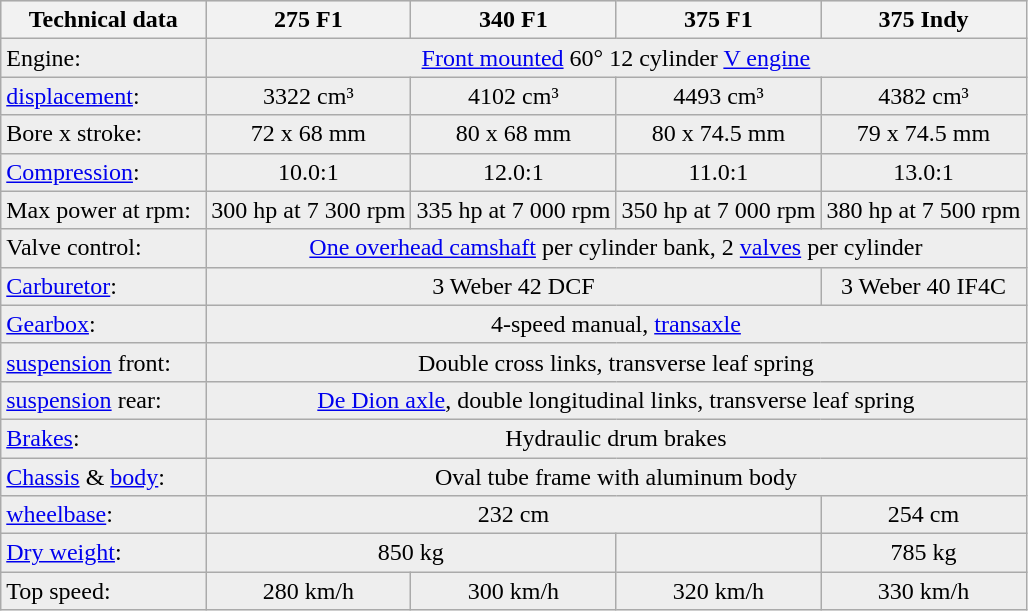<table class="prettytable">
<tr ---- bgcolor="#DDDDDD">
<th width="20%">Technical data</th>
<th width="20%">275 F1</th>
<th width="20%">340 F1</th>
<th width="20%">375 F1</th>
<th width="20%">375 Indy</th>
</tr>
<tr ---- bgcolor="#EEEEEE">
<td>Engine: </td>
<td colspan="4" align="center"><a href='#'>Front mounted</a> 60° 12 cylinder <a href='#'>V engine</a></td>
</tr>
<tr ---- bgcolor="#EEEEEE">
<td><a href='#'>displacement</a>: </td>
<td align="center">3322 cm³</td>
<td align="center">4102 cm³</td>
<td align="center">4493 cm³</td>
<td align="center">4382 cm³</td>
</tr>
<tr ---- bgcolor="#EEEEEE">
<td>Bore x stroke: </td>
<td align="center">72 x 68 mm</td>
<td align="center">80 x 68 mm</td>
<td align="center">80 x 74.5 mm</td>
<td align="center">79 x 74.5 mm</td>
</tr>
<tr ---- bgcolor="#EEEEEE">
<td><a href='#'>Compression</a>: </td>
<td align="center">10.0:1</td>
<td align="center">12.0:1</td>
<td align="center">11.0:1</td>
<td align="center">13.0:1</td>
</tr>
<tr ---- bgcolor="#EEEEEE">
<td>Max power at rpm: </td>
<td align="center">300 hp at 7 300 rpm</td>
<td align="center">335 hp at 7 000 rpm</td>
<td align="center">350 hp at 7 000 rpm</td>
<td align="center">380 hp at 7 500 rpm</td>
</tr>
<tr ---- bgcolor="#EEEEEE">
<td>Valve control: </td>
<td colspan="4" align="center"><a href='#'>One overhead camshaft</a> per cylinder bank, 2 <a href='#'>valves</a> per cylinder</td>
</tr>
<tr ---- bgcolor="#EEEEEE">
<td><a href='#'>Carburetor</a>: </td>
<td colspan="3" align="center">3 Weber 42 DCF</td>
<td align="center">3 Weber 40 IF4C</td>
</tr>
<tr ---- bgcolor="#EEEEEE">
<td><a href='#'>Gearbox</a>: </td>
<td colspan="4" align="center">4-speed manual, <a href='#'>transaxle</a></td>
</tr>
<tr ---- bgcolor="#EEEEEE">
<td><a href='#'>suspension</a> front: </td>
<td colspan="4" align="center">Double cross links, transverse leaf spring</td>
</tr>
<tr ---- bgcolor="#EEEEEE">
<td><a href='#'>suspension</a> rear: </td>
<td colspan="4" align="center"><a href='#'>De Dion axle</a>, double longitudinal links, transverse leaf spring</td>
</tr>
<tr ---- bgcolor="#EEEEEE">
<td><a href='#'>Brakes</a>: </td>
<td colspan="4" align="center">Hydraulic drum brakes</td>
</tr>
<tr ---- bgcolor="#EEEEEE">
<td><a href='#'>Chassis</a> & <a href='#'>body</a>: </td>
<td colspan="4" align="center">Oval tube frame with aluminum body</td>
</tr>
<tr ---- bgcolor="#EEEEEE">
<td><a href='#'>wheelbase</a>: </td>
<td colspan="3" align="center">232 cm</td>
<td align="center">254 cm</td>
</tr>
<tr ---- bgcolor="#EEEEEE">
<td><a href='#'>Dry weight</a>: </td>
<td colspan="2" align="center">850 kg</td>
<td align="center"></td>
<td align="center">785 kg</td>
</tr>
<tr ---- bgcolor="#EEEEEE">
<td>Top speed: </td>
<td align="center">280 km/h</td>
<td align="center">300 km/h</td>
<td align="center">320 km/h</td>
<td align="center">330 km/h</td>
</tr>
</table>
